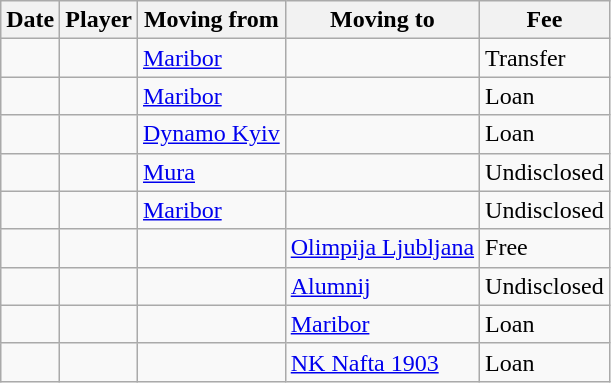<table class="wikitable sortable">
<tr>
<th>Date</th>
<th>Player</th>
<th>Moving from</th>
<th>Moving to</th>
<th>Fee</th>
</tr>
<tr>
<td></td>
<td> </td>
<td><a href='#'>Maribor</a></td>
<td></td>
<td>Transfer</td>
</tr>
<tr>
<td></td>
<td> </td>
<td><a href='#'>Maribor</a></td>
<td></td>
<td>Loan</td>
</tr>
<tr>
<td></td>
<td> </td>
<td> <a href='#'>Dynamo Kyiv</a></td>
<td></td>
<td>Loan</td>
</tr>
<tr>
<td></td>
<td> </td>
<td><a href='#'>Mura</a></td>
<td></td>
<td>Undisclosed</td>
</tr>
<tr>
<td></td>
<td> </td>
<td><a href='#'>Maribor</a></td>
<td></td>
<td>Undisclosed</td>
</tr>
<tr>
<td></td>
<td> </td>
<td></td>
<td><a href='#'>Olimpija Ljubljana</a></td>
<td>Free</td>
</tr>
<tr>
<td></td>
<td> </td>
<td></td>
<td><a href='#'>Alumnij</a></td>
<td>Undisclosed</td>
</tr>
<tr>
<td></td>
<td> </td>
<td></td>
<td><a href='#'>Maribor</a></td>
<td>Loan</td>
</tr>
<tr>
<td></td>
<td> </td>
<td></td>
<td><a href='#'>NK Nafta 1903</a></td>
<td>Loan</td>
</tr>
</table>
